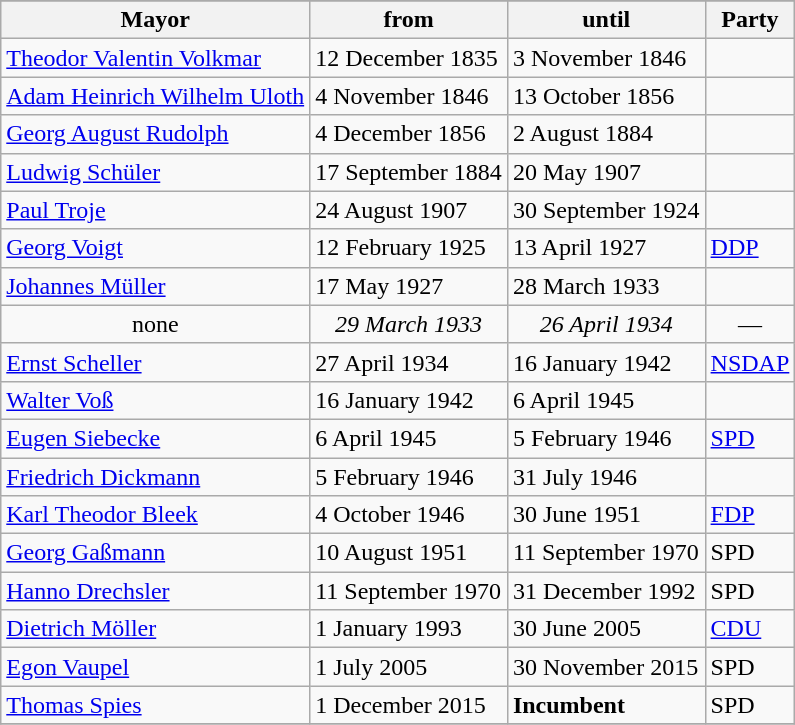<table class="wikitable">
<tr align="center" bgcolor="#dfdfdf">
</tr>
<tr>
<th>Mayor</th>
<th>from</th>
<th>until</th>
<th>Party</th>
</tr>
<tr>
<td><a href='#'>Theodor Valentin Volkmar</a></td>
<td>12 December 1835</td>
<td>3 November 1846</td>
<td></td>
</tr>
<tr>
<td><a href='#'>Adam Heinrich Wilhelm Uloth</a></td>
<td>4 November 1846</td>
<td>13 October 1856</td>
<td></td>
</tr>
<tr>
<td><a href='#'>Georg August Rudolph</a></td>
<td>4 December 1856</td>
<td>2 August 1884</td>
<td></td>
</tr>
<tr>
<td><a href='#'>Ludwig Schüler</a></td>
<td>17 September 1884</td>
<td>20 May 1907</td>
<td></td>
</tr>
<tr>
<td><a href='#'>Paul Troje</a></td>
<td>24 August 1907</td>
<td>30 September 1924</td>
<td></td>
</tr>
<tr>
<td><a href='#'>Georg Voigt</a></td>
<td>12 February 1925</td>
<td>13 April 1927</td>
<td><a href='#'>DDP</a></td>
</tr>
<tr>
<td><a href='#'>Johannes Müller</a></td>
<td>17 May 1927</td>
<td>28 March 1933</td>
<td></td>
</tr>
<tr align="center">
<td>none</td>
<td><em>29 March 1933</em></td>
<td><em>26 April 1934</em></td>
<td>—</td>
</tr>
<tr>
<td><a href='#'>Ernst Scheller</a></td>
<td>27 April 1934</td>
<td>16 January 1942</td>
<td><a href='#'>NSDAP</a></td>
</tr>
<tr>
<td><a href='#'>Walter Voß</a></td>
<td>16 January 1942</td>
<td>6 April 1945</td>
<td></td>
</tr>
<tr>
<td><a href='#'>Eugen Siebecke</a></td>
<td>6 April 1945</td>
<td>5 February 1946</td>
<td><a href='#'>SPD</a></td>
</tr>
<tr>
<td><a href='#'>Friedrich Dickmann</a></td>
<td>5 February 1946</td>
<td>31 July 1946</td>
<td></td>
</tr>
<tr>
<td><a href='#'>Karl Theodor Bleek</a></td>
<td>4 October 1946</td>
<td>30 June 1951</td>
<td><a href='#'>FDP</a></td>
</tr>
<tr>
<td><a href='#'>Georg Gaßmann</a></td>
<td>10 August 1951</td>
<td>11 September 1970</td>
<td>SPD</td>
</tr>
<tr>
<td><a href='#'>Hanno Drechsler</a></td>
<td>11 September 1970</td>
<td>31 December 1992</td>
<td>SPD</td>
</tr>
<tr>
<td><a href='#'>Dietrich Möller</a></td>
<td>1 January 1993</td>
<td>30 June 2005</td>
<td><a href='#'>CDU</a></td>
</tr>
<tr>
<td><a href='#'>Egon Vaupel</a></td>
<td>1 July 2005</td>
<td>30 November 2015</td>
<td>SPD</td>
</tr>
<tr>
<td><a href='#'>Thomas Spies</a></td>
<td>1 December 2015</td>
<td><strong>Incumbent</strong></td>
<td>SPD</td>
</tr>
<tr>
</tr>
</table>
